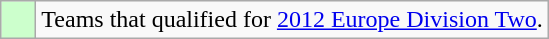<table class="wikitable">
<tr>
<td style="background: #ccffcc;">    </td>
<td>Teams that qualified for <a href='#'>2012 Europe Division Two</a>.</td>
</tr>
</table>
